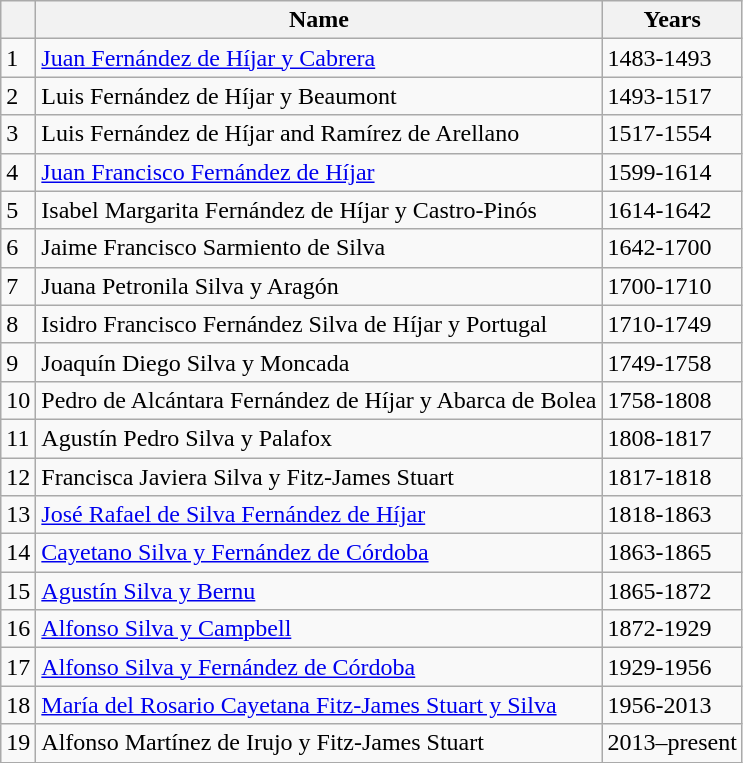<table class="wikitable">
<tr>
<th></th>
<th>Name</th>
<th>Years</th>
</tr>
<tr>
<td>1</td>
<td><a href='#'>Juan Fernández de Híjar y Cabrera</a></td>
<td>1483-1493</td>
</tr>
<tr>
<td>2</td>
<td>Luis Fernández de Híjar y Beaumont</td>
<td>1493-1517</td>
</tr>
<tr>
<td>3</td>
<td>Luis Fernández de Híjar and Ramírez de Arellano</td>
<td>1517-1554</td>
</tr>
<tr>
<td>4</td>
<td><a href='#'>Juan Francisco Fernández de Híjar</a></td>
<td>1599-1614</td>
</tr>
<tr>
<td>5</td>
<td>Isabel Margarita Fernández de Híjar y Castro-Pinós</td>
<td>1614-1642</td>
</tr>
<tr>
<td>6</td>
<td Jaime Fernández de Híjar>Jaime Francisco Sarmiento de Silva</td>
<td>1642-1700</td>
</tr>
<tr>
<td>7</td>
<td>Juana Petronila Silva y Aragón</td>
<td>1700-1710</td>
</tr>
<tr>
<td>8</td>
<td>Isidro Francisco Fernández Silva de Híjar y Portugal</td>
<td>1710-1749</td>
</tr>
<tr>
<td>9</td>
<td>Joaquín Diego Silva y Moncada</td>
<td>1749-1758</td>
</tr>
<tr>
<td>10</td>
<td>Pedro de Alcántara Fernández de Híjar y Abarca de Bolea</td>
<td>1758-1808</td>
</tr>
<tr>
<td>11</td>
<td>Agustín Pedro Silva y Palafox</td>
<td>1808-1817</td>
</tr>
<tr>
<td>12</td>
<td>Francisca Javiera Silva y Fitz-James Stuart</td>
<td>1817-1818</td>
</tr>
<tr>
<td>13</td>
<td><a href='#'>José Rafael de Silva Fernández de Híjar</a></td>
<td>1818-1863</td>
</tr>
<tr>
<td>14</td>
<td><a href='#'>Cayetano Silva y Fernández de Córdoba</a></td>
<td>1863-1865</td>
</tr>
<tr>
<td>15</td>
<td><a href='#'>Agustín Silva y Bernu</a></td>
<td>1865-1872</td>
</tr>
<tr>
<td>16</td>
<td><a href='#'>Alfonso Silva y Campbell</a></td>
<td>1872-1929</td>
</tr>
<tr>
<td>17</td>
<td><a href='#'>Alfonso Silva y Fernández de Córdoba</a></td>
<td>1929-1956</td>
</tr>
<tr>
<td>18</td>
<td><a href='#'>María del Rosario Cayetana Fitz-James Stuart y Silva</a></td>
<td>1956-2013</td>
</tr>
<tr>
<td>19</td>
<td>Alfonso Martínez de Irujo y Fitz-James Stuart</td>
<td>2013–present</td>
</tr>
</table>
